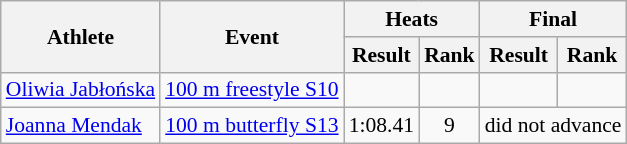<table class=wikitable style="font-size:90%">
<tr>
<th rowspan="2">Athlete</th>
<th rowspan="2">Event</th>
<th colspan="2">Heats</th>
<th colspan="2">Final</th>
</tr>
<tr>
<th>Result</th>
<th>Rank</th>
<th>Result</th>
<th>Rank</th>
</tr>
<tr align=center>
<td align=left><a href='#'>Oliwia Jabłońska</a></td>
<td><a href='#'>100 m freestyle S10</a></td>
<td></td>
<td></td>
<td></td>
<td></td>
</tr>
<tr align=center>
<td align=left><a href='#'>Joanna Mendak</a></td>
<td><a href='#'>100 m butterfly S13</a></td>
<td>1:08.41</td>
<td>9</td>
<td colspan=2>did not advance</td>
</tr>
</table>
